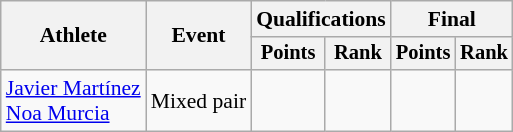<table class=wikitable style="font-size:90%">
<tr>
<th rowspan="2">Athlete</th>
<th rowspan="2">Event</th>
<th colspan="2">Qualifications</th>
<th colspan="2">Final</th>
</tr>
<tr style="font-size:95%">
<th>Points</th>
<th>Rank</th>
<th>Points</th>
<th>Rank</th>
</tr>
<tr align=center>
<td align=left><a href='#'>Javier Martínez</a><br><a href='#'>Noa Murcia</a></td>
<td align=left>Mixed pair</td>
<td></td>
<td></td>
<td></td>
<td></td>
</tr>
</table>
